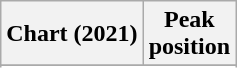<table class="wikitable sortable plainrowheaders" style="text-align:center">
<tr>
<th scope="col">Chart (2021)</th>
<th scope="col">Peak<br>position</th>
</tr>
<tr>
</tr>
<tr>
</tr>
<tr>
</tr>
<tr>
</tr>
<tr>
</tr>
<tr>
</tr>
</table>
